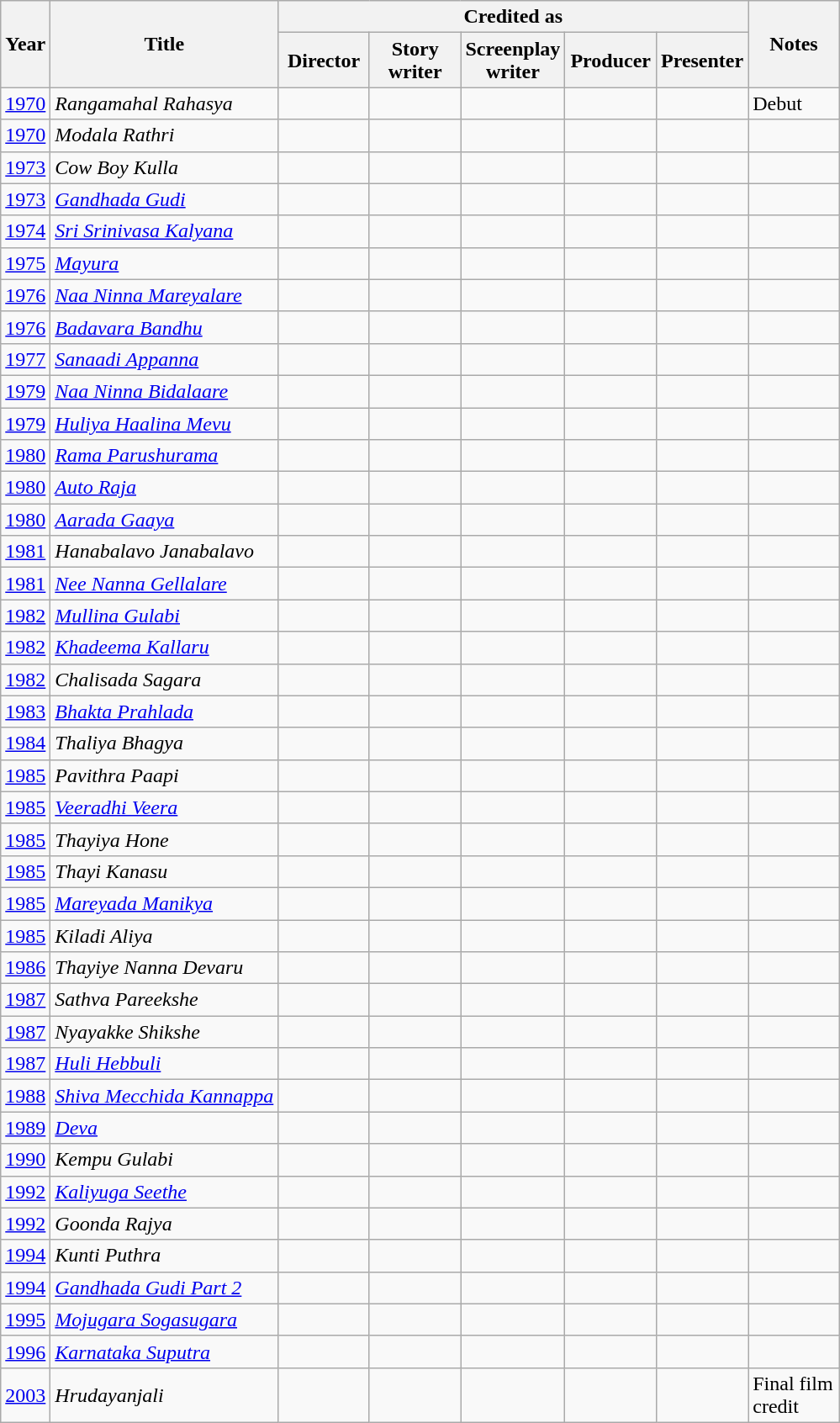<table class="wikitable sortable">
<tr>
<th rowspan=2>Year</th>
<th rowspan=2>Title</th>
<th colspan=5>Credited as</th>
<th rowspan="2" class="unsortable" style="width:65px;">Notes</th>
</tr>
<tr>
<th width=65>Director</th>
<th width=65>Story writer</th>
<th width=65>Screenplay writer</th>
<th width=65>Producer</th>
<th width=65>Presenter</th>
</tr>
<tr>
<td style="text-align:center;"><a href='#'>1970</a></td>
<td><em>Rangamahal Rahasya</em></td>
<td></td>
<td></td>
<td></td>
<td></td>
<td></td>
<td>Debut</td>
</tr>
<tr>
<td style="text-align:center;"><a href='#'>1970</a></td>
<td><em>Modala Rathri</em></td>
<td></td>
<td></td>
<td></td>
<td></td>
<td></td>
<td></td>
</tr>
<tr>
<td style="text-align:center;"><a href='#'>1973</a></td>
<td><em>Cow Boy Kulla</em></td>
<td></td>
<td></td>
<td></td>
<td></td>
<td></td>
<td></td>
</tr>
<tr>
<td style="text-align:center;"><a href='#'>1973</a></td>
<td><em><a href='#'>Gandhada Gudi</a></em></td>
<td></td>
<td></td>
<td></td>
<td></td>
<td></td>
<td></td>
</tr>
<tr>
<td style="text-align:center;"><a href='#'>1974</a></td>
<td><em><a href='#'>Sri Srinivasa Kalyana</a></em></td>
<td></td>
<td></td>
<td></td>
<td></td>
<td></td>
<td></td>
</tr>
<tr>
<td style="text-align:center;"><a href='#'>1975</a></td>
<td><em><a href='#'>Mayura</a></em></td>
<td></td>
<td></td>
<td></td>
<td></td>
<td></td>
<td></td>
</tr>
<tr>
<td style="text-align:center;"><a href='#'>1976</a></td>
<td><em><a href='#'>Naa Ninna Mareyalare</a></em></td>
<td></td>
<td></td>
<td></td>
<td></td>
<td></td>
<td></td>
</tr>
<tr>
<td style="text-align:center;"><a href='#'>1976</a></td>
<td><em><a href='#'>Badavara Bandhu</a></em></td>
<td></td>
<td></td>
<td></td>
<td></td>
<td></td>
<td></td>
</tr>
<tr>
<td style="text-align:center;"><a href='#'>1977</a></td>
<td><em><a href='#'>Sanaadi Appanna</a></em></td>
<td></td>
<td></td>
<td></td>
<td></td>
<td></td>
<td></td>
</tr>
<tr>
<td style="text-align:center;"><a href='#'>1979</a></td>
<td><em><a href='#'>Naa Ninna Bidalaare</a></em></td>
<td></td>
<td></td>
<td></td>
<td></td>
<td></td>
<td></td>
</tr>
<tr>
<td style="text-align:center;"><a href='#'>1979</a></td>
<td><em><a href='#'>Huliya Haalina Mevu</a></em></td>
<td></td>
<td></td>
<td></td>
<td></td>
<td></td>
<td></td>
</tr>
<tr>
<td style="text-align:center;"><a href='#'>1980</a></td>
<td><em><a href='#'>Rama Parushurama</a></em></td>
<td></td>
<td></td>
<td></td>
<td></td>
<td></td>
<td></td>
</tr>
<tr>
<td style="text-align:center;"><a href='#'>1980</a></td>
<td><em><a href='#'>Auto Raja</a></em></td>
<td></td>
<td></td>
<td></td>
<td></td>
<td></td>
<td></td>
</tr>
<tr>
<td style="text-align:center;"><a href='#'>1980</a></td>
<td><em><a href='#'>Aarada Gaaya</a></em></td>
<td></td>
<td></td>
<td></td>
<td></td>
<td></td>
<td></td>
</tr>
<tr>
<td style="text-align:center;"><a href='#'>1981</a></td>
<td><em>Hanabalavo Janabalavo</em></td>
<td></td>
<td></td>
<td></td>
<td></td>
<td></td>
<td></td>
</tr>
<tr>
<td style="text-align:center;"><a href='#'>1981</a></td>
<td><em><a href='#'>Nee Nanna Gellalare</a></em></td>
<td></td>
<td></td>
<td></td>
<td></td>
<td></td>
<td></td>
</tr>
<tr>
<td style="text-align:center;"><a href='#'>1982</a></td>
<td><em><a href='#'>Mullina Gulabi</a></em></td>
<td></td>
<td></td>
<td></td>
<td></td>
<td></td>
<td></td>
</tr>
<tr>
<td style="text-align:center;"><a href='#'>1982</a></td>
<td><em><a href='#'>Khadeema Kallaru</a></em></td>
<td></td>
<td></td>
<td></td>
<td></td>
<td></td>
<td></td>
</tr>
<tr>
<td style="text-align:center;"><a href='#'>1982</a></td>
<td><em>Chalisada Sagara</em></td>
<td></td>
<td></td>
<td></td>
<td></td>
<td></td>
<td></td>
</tr>
<tr>
<td style="text-align:center;"><a href='#'>1983</a></td>
<td><em><a href='#'>Bhakta Prahlada</a></em></td>
<td></td>
<td></td>
<td></td>
<td></td>
<td></td>
<td></td>
</tr>
<tr>
<td style="text-align:center;"><a href='#'>1984</a></td>
<td><em>Thaliya Bhagya</em></td>
<td></td>
<td></td>
<td></td>
<td></td>
<td></td>
<td></td>
</tr>
<tr>
<td style="text-align:center;"><a href='#'>1985</a></td>
<td><em>Pavithra Paapi</em></td>
<td></td>
<td></td>
<td></td>
<td></td>
<td></td>
<td></td>
</tr>
<tr>
<td style="text-align:center;"><a href='#'>1985</a></td>
<td><em><a href='#'>Veeradhi Veera</a></em></td>
<td></td>
<td></td>
<td></td>
<td></td>
<td></td>
<td></td>
</tr>
<tr>
<td style="text-align:center;"><a href='#'>1985</a></td>
<td><em>Thayiya Hone</em></td>
<td></td>
<td></td>
<td></td>
<td></td>
<td></td>
<td></td>
</tr>
<tr>
<td style="text-align:center;"><a href='#'>1985</a></td>
<td><em>Thayi Kanasu</em></td>
<td></td>
<td></td>
<td></td>
<td></td>
<td></td>
<td></td>
</tr>
<tr>
<td style="text-align:center;"><a href='#'>1985</a></td>
<td><em><a href='#'>Mareyada Manikya</a></em></td>
<td></td>
<td></td>
<td></td>
<td></td>
<td></td>
<td></td>
</tr>
<tr>
<td style="text-align:center;"><a href='#'>1985</a></td>
<td><em>Kiladi Aliya</em></td>
<td></td>
<td></td>
<td></td>
<td></td>
<td></td>
<td></td>
</tr>
<tr>
<td style="text-align:center;"><a href='#'>1986</a></td>
<td><em>Thayiye Nanna Devaru</em></td>
<td></td>
<td></td>
<td></td>
<td></td>
<td></td>
<td></td>
</tr>
<tr>
<td style="text-align:center;"><a href='#'>1987</a></td>
<td><em>Sathva Pareekshe</em></td>
<td></td>
<td></td>
<td></td>
<td></td>
<td></td>
<td></td>
</tr>
<tr>
<td style="text-align:center;"><a href='#'>1987</a></td>
<td><em>Nyayakke Shikshe</em></td>
<td></td>
<td></td>
<td></td>
<td></td>
<td></td>
<td></td>
</tr>
<tr>
<td style="text-align:center;"><a href='#'>1987</a></td>
<td><em><a href='#'>Huli Hebbuli</a></em></td>
<td></td>
<td></td>
<td></td>
<td></td>
<td></td>
<td></td>
</tr>
<tr>
<td style="text-align:center;"><a href='#'>1988</a></td>
<td><em><a href='#'>Shiva Mecchida Kannappa</a></em></td>
<td></td>
<td></td>
<td></td>
<td></td>
<td></td>
<td></td>
</tr>
<tr>
<td style="text-align:center;"><a href='#'>1989</a></td>
<td><em><a href='#'>Deva</a></em></td>
<td></td>
<td></td>
<td></td>
<td></td>
<td></td>
<td></td>
</tr>
<tr>
<td style="text-align:center;"><a href='#'>1990</a></td>
<td><em>Kempu Gulabi</em></td>
<td></td>
<td></td>
<td></td>
<td></td>
<td></td>
<td></td>
</tr>
<tr>
<td style="text-align:center;"><a href='#'>1992</a></td>
<td><em><a href='#'>Kaliyuga Seethe</a></em></td>
<td></td>
<td></td>
<td></td>
<td></td>
<td></td>
<td></td>
</tr>
<tr>
<td style="text-align:center;"><a href='#'>1992</a></td>
<td><em>Goonda Rajya</em></td>
<td></td>
<td></td>
<td></td>
<td></td>
<td></td>
<td></td>
</tr>
<tr>
<td style="text-align:center;"><a href='#'>1994</a></td>
<td><em>Kunti Puthra</em></td>
<td></td>
<td></td>
<td></td>
<td></td>
<td></td>
<td></td>
</tr>
<tr>
<td style="text-align:center;"><a href='#'>1994</a></td>
<td><em><a href='#'>Gandhada Gudi Part 2</a></em></td>
<td></td>
<td></td>
<td></td>
<td></td>
<td></td>
<td></td>
</tr>
<tr>
<td style="text-align:center;"><a href='#'>1995</a></td>
<td><em><a href='#'>Mojugara Sogasugara</a></em></td>
<td></td>
<td></td>
<td></td>
<td></td>
<td></td>
<td></td>
</tr>
<tr>
<td style="text-align:center;"><a href='#'>1996</a></td>
<td><em><a href='#'>Karnataka Suputra</a></em></td>
<td></td>
<td></td>
<td></td>
<td></td>
<td></td>
<td></td>
</tr>
<tr>
<td style="text-align:center;"><a href='#'>2003</a></td>
<td><em>Hrudayanjali</em></td>
<td></td>
<td></td>
<td></td>
<td></td>
<td></td>
<td>Final film credit</td>
</tr>
</table>
